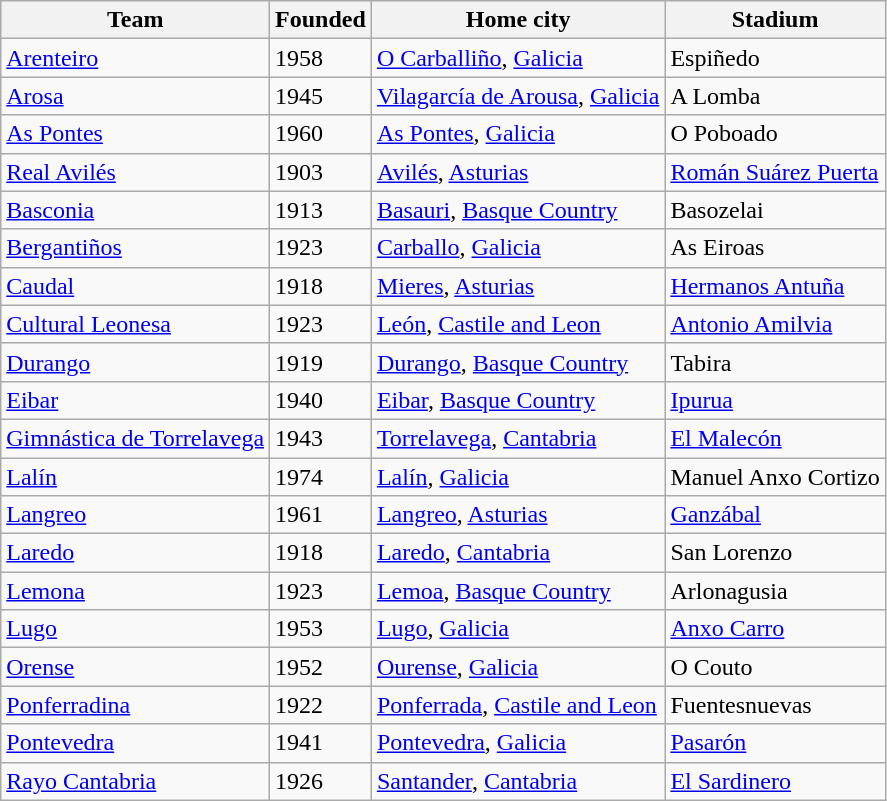<table class="wikitable sortable">
<tr>
<th>Team</th>
<th>Founded</th>
<th>Home city</th>
<th>Stadium</th>
</tr>
<tr>
<td><a href='#'>Arenteiro</a></td>
<td>1958</td>
<td><a href='#'>O Carballiño</a>, <a href='#'>Galicia</a></td>
<td>Espiñedo</td>
</tr>
<tr>
<td><a href='#'>Arosa</a></td>
<td>1945</td>
<td><a href='#'>Vilagarcía de Arousa</a>, <a href='#'>Galicia</a></td>
<td>A Lomba</td>
</tr>
<tr>
<td><a href='#'>As Pontes</a></td>
<td>1960</td>
<td><a href='#'>As Pontes</a>, <a href='#'>Galicia</a></td>
<td>O Poboado</td>
</tr>
<tr>
<td><a href='#'>Real Avilés</a></td>
<td>1903</td>
<td><a href='#'>Avilés</a>, <a href='#'>Asturias</a></td>
<td><a href='#'>Román Suárez Puerta</a></td>
</tr>
<tr>
<td><a href='#'>Basconia</a></td>
<td>1913</td>
<td><a href='#'>Basauri</a>, <a href='#'>Basque Country</a></td>
<td>Basozelai</td>
</tr>
<tr>
<td><a href='#'>Bergantiños</a></td>
<td>1923</td>
<td><a href='#'>Carballo</a>, <a href='#'>Galicia</a></td>
<td>As Eiroas</td>
</tr>
<tr>
<td><a href='#'>Caudal</a></td>
<td>1918</td>
<td><a href='#'>Mieres</a>, <a href='#'>Asturias</a></td>
<td><a href='#'>Hermanos Antuña</a></td>
</tr>
<tr>
<td><a href='#'>Cultural Leonesa</a></td>
<td>1923</td>
<td><a href='#'>León</a>, <a href='#'>Castile and Leon</a></td>
<td><a href='#'>Antonio Amilvia</a></td>
</tr>
<tr>
<td><a href='#'>Durango</a></td>
<td>1919</td>
<td><a href='#'>Durango</a>, <a href='#'>Basque Country</a></td>
<td>Tabira</td>
</tr>
<tr>
<td><a href='#'>Eibar</a></td>
<td>1940</td>
<td><a href='#'>Eibar</a>, <a href='#'>Basque Country</a></td>
<td><a href='#'>Ipurua</a></td>
</tr>
<tr>
<td><a href='#'>Gimnástica de Torrelavega</a></td>
<td>1943</td>
<td><a href='#'>Torrelavega</a>, <a href='#'>Cantabria</a></td>
<td><a href='#'>El Malecón</a></td>
</tr>
<tr>
<td><a href='#'>Lalín</a></td>
<td>1974</td>
<td><a href='#'>Lalín</a>, <a href='#'>Galicia</a></td>
<td>Manuel Anxo Cortizo</td>
</tr>
<tr>
<td><a href='#'>Langreo</a></td>
<td>1961</td>
<td><a href='#'>Langreo</a>, <a href='#'>Asturias</a></td>
<td><a href='#'>Ganzábal</a></td>
</tr>
<tr>
<td><a href='#'>Laredo</a></td>
<td>1918</td>
<td><a href='#'>Laredo</a>, <a href='#'>Cantabria</a></td>
<td>San Lorenzo</td>
</tr>
<tr>
<td><a href='#'>Lemona</a></td>
<td>1923</td>
<td><a href='#'>Lemoa</a>, <a href='#'>Basque Country</a></td>
<td>Arlonagusia</td>
</tr>
<tr>
<td><a href='#'>Lugo</a></td>
<td>1953</td>
<td><a href='#'>Lugo</a>, <a href='#'>Galicia</a></td>
<td><a href='#'>Anxo Carro</a></td>
</tr>
<tr>
<td><a href='#'>Orense</a></td>
<td>1952</td>
<td><a href='#'>Ourense</a>, <a href='#'>Galicia</a></td>
<td>O Couto</td>
</tr>
<tr>
<td><a href='#'>Ponferradina</a></td>
<td>1922</td>
<td><a href='#'>Ponferrada</a>, <a href='#'>Castile and Leon</a></td>
<td>Fuentesnuevas</td>
</tr>
<tr>
<td><a href='#'>Pontevedra</a></td>
<td>1941</td>
<td><a href='#'>Pontevedra</a>, <a href='#'>Galicia</a></td>
<td><a href='#'>Pasarón</a></td>
</tr>
<tr>
<td><a href='#'>Rayo Cantabria</a></td>
<td>1926</td>
<td><a href='#'>Santander</a>, <a href='#'>Cantabria</a></td>
<td><a href='#'>El Sardinero</a></td>
</tr>
</table>
